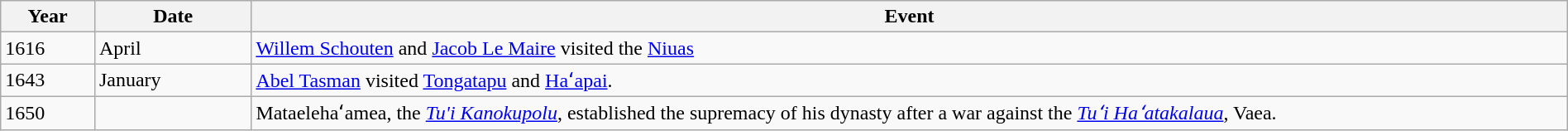<table class="wikitable" width="100%">
<tr>
<th style="width:6%">Year</th>
<th style="width:10%">Date</th>
<th>Event</th>
</tr>
<tr>
<td>1616</td>
<td>April</td>
<td><a href='#'>Willem Schouten</a> and <a href='#'>Jacob Le Maire</a> visited the <a href='#'>Niuas</a></td>
</tr>
<tr>
<td>1643</td>
<td>January</td>
<td><a href='#'>Abel Tasman</a> visited <a href='#'>Tongatapu</a> and <a href='#'>Haʻapai</a>.</td>
</tr>
<tr>
<td>1650</td>
<td></td>
<td>Mataelehaʻamea, the <em><a href='#'>Tu'i Kanokupolu</a></em>, established the supremacy of his dynasty after a war against the <em><a href='#'>Tuʻi Haʻatakalaua</a></em>, Vaea.</td>
</tr>
</table>
